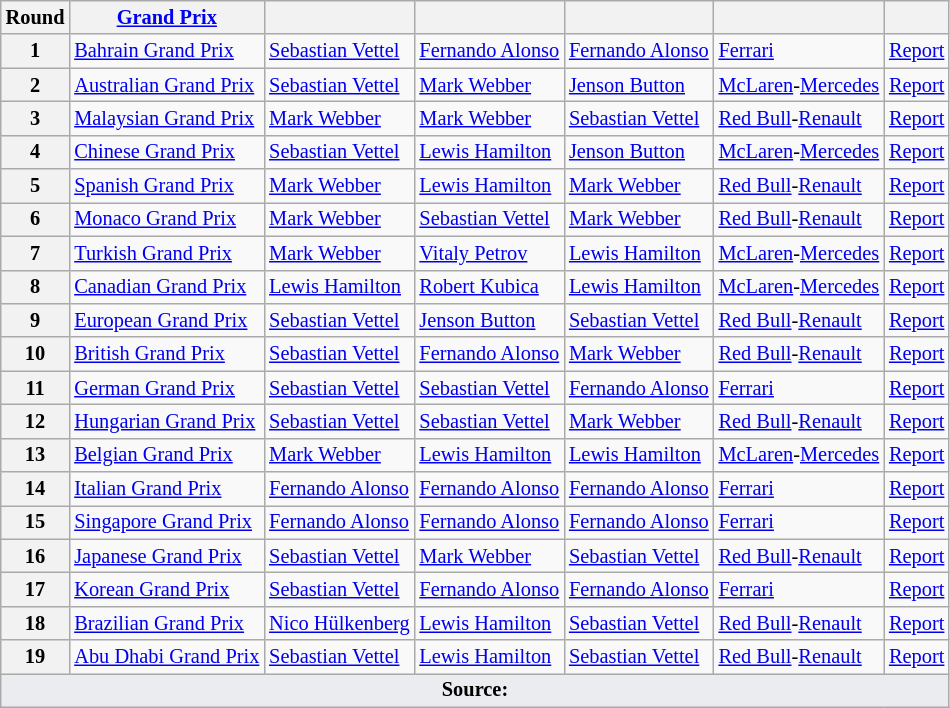<table class="wikitable sortable" style="font-size:85%">
<tr>
<th>Round</th>
<th><a href='#'>Grand Prix</a></th>
<th></th>
<th></th>
<th></th>
<th></th>
<th class="unsortable"></th>
</tr>
<tr>
<th>1</th>
<td> <a href='#'>Bahrain Grand Prix</a></td>
<td> <a href='#'>Sebastian Vettel</a></td>
<td nowrap> <a href='#'>Fernando Alonso</a></td>
<td nowrap> <a href='#'>Fernando Alonso</a></td>
<td> <a href='#'>Ferrari</a></td>
<td><a href='#'>Report</a></td>
</tr>
<tr>
<th>2</th>
<td> <a href='#'>Australian Grand Prix</a></td>
<td> <a href='#'>Sebastian Vettel</a></td>
<td> <a href='#'>Mark Webber</a></td>
<td> <a href='#'>Jenson Button</a></td>
<td nowrap> <a href='#'>McLaren</a>-<a href='#'>Mercedes</a></td>
<td><a href='#'>Report</a></td>
</tr>
<tr>
<th>3</th>
<td> <a href='#'>Malaysian Grand Prix</a></td>
<td> <a href='#'>Mark Webber</a></td>
<td> <a href='#'>Mark Webber</a></td>
<td> <a href='#'>Sebastian Vettel</a></td>
<td> <a href='#'>Red Bull</a>-<a href='#'>Renault</a></td>
<td><a href='#'>Report</a></td>
</tr>
<tr>
<th>4</th>
<td> <a href='#'>Chinese Grand Prix</a></td>
<td> <a href='#'>Sebastian Vettel</a></td>
<td> <a href='#'>Lewis Hamilton</a></td>
<td> <a href='#'>Jenson Button</a></td>
<td> <a href='#'>McLaren</a>-<a href='#'>Mercedes</a></td>
<td><a href='#'>Report</a></td>
</tr>
<tr>
<th>5</th>
<td> <a href='#'>Spanish Grand Prix</a></td>
<td> <a href='#'>Mark Webber</a></td>
<td> <a href='#'>Lewis Hamilton</a></td>
<td> <a href='#'>Mark Webber</a></td>
<td> <a href='#'>Red Bull</a>-<a href='#'>Renault</a></td>
<td><a href='#'>Report</a></td>
</tr>
<tr>
<th>6</th>
<td> <a href='#'>Monaco Grand Prix</a></td>
<td> <a href='#'>Mark Webber</a></td>
<td> <a href='#'>Sebastian Vettel</a></td>
<td> <a href='#'>Mark Webber</a></td>
<td> <a href='#'>Red Bull</a>-<a href='#'>Renault</a></td>
<td><a href='#'>Report</a></td>
</tr>
<tr>
<th>7</th>
<td> <a href='#'>Turkish Grand Prix</a></td>
<td> <a href='#'>Mark Webber</a></td>
<td> <a href='#'>Vitaly Petrov</a></td>
<td> <a href='#'>Lewis Hamilton</a></td>
<td> <a href='#'>McLaren</a>-<a href='#'>Mercedes</a></td>
<td><a href='#'>Report</a></td>
</tr>
<tr>
<th>8</th>
<td> <a href='#'>Canadian Grand Prix</a></td>
<td> <a href='#'>Lewis Hamilton</a></td>
<td> <a href='#'>Robert Kubica</a></td>
<td> <a href='#'>Lewis Hamilton</a></td>
<td> <a href='#'>McLaren</a>-<a href='#'>Mercedes</a></td>
<td><a href='#'>Report</a></td>
</tr>
<tr>
<th>9</th>
<td> <a href='#'>European Grand Prix</a></td>
<td> <a href='#'>Sebastian Vettel</a></td>
<td> <a href='#'>Jenson Button</a></td>
<td> <a href='#'>Sebastian Vettel</a></td>
<td> <a href='#'>Red Bull</a>-<a href='#'>Renault</a></td>
<td><a href='#'>Report</a></td>
</tr>
<tr>
<th>10</th>
<td> <a href='#'>British Grand Prix</a></td>
<td> <a href='#'>Sebastian Vettel</a></td>
<td> <a href='#'>Fernando Alonso</a></td>
<td> <a href='#'>Mark Webber</a></td>
<td> <a href='#'>Red Bull</a>-<a href='#'>Renault</a></td>
<td><a href='#'>Report</a></td>
</tr>
<tr>
<th>11</th>
<td> <a href='#'>German Grand Prix</a></td>
<td> <a href='#'>Sebastian Vettel</a></td>
<td> <a href='#'>Sebastian Vettel</a></td>
<td> <a href='#'>Fernando Alonso</a></td>
<td> <a href='#'>Ferrari</a></td>
<td><a href='#'>Report</a></td>
</tr>
<tr>
<th>12</th>
<td nowrap> <a href='#'>Hungarian Grand Prix</a></td>
<td> <a href='#'>Sebastian Vettel</a></td>
<td> <a href='#'>Sebastian Vettel</a></td>
<td> <a href='#'>Mark Webber</a></td>
<td> <a href='#'>Red Bull</a>-<a href='#'>Renault</a></td>
<td><a href='#'>Report</a></td>
</tr>
<tr>
<th>13</th>
<td> <a href='#'>Belgian Grand Prix</a></td>
<td> <a href='#'>Mark Webber</a></td>
<td> <a href='#'>Lewis Hamilton</a></td>
<td> <a href='#'>Lewis Hamilton</a></td>
<td> <a href='#'>McLaren</a>-<a href='#'>Mercedes</a></td>
<td><a href='#'>Report</a></td>
</tr>
<tr>
<th>14</th>
<td> <a href='#'>Italian Grand Prix</a></td>
<td nowrap> <a href='#'>Fernando Alonso</a></td>
<td> <a href='#'>Fernando Alonso</a></td>
<td> <a href='#'>Fernando Alonso</a></td>
<td> <a href='#'>Ferrari</a></td>
<td><a href='#'>Report</a></td>
</tr>
<tr>
<th>15</th>
<td> <a href='#'>Singapore Grand Prix</a></td>
<td> <a href='#'>Fernando Alonso</a></td>
<td> <a href='#'>Fernando Alonso</a></td>
<td> <a href='#'>Fernando Alonso</a></td>
<td> <a href='#'>Ferrari</a></td>
<td><a href='#'>Report</a></td>
</tr>
<tr>
<th>16</th>
<td> <a href='#'>Japanese Grand Prix</a></td>
<td> <a href='#'>Sebastian Vettel</a></td>
<td> <a href='#'>Mark Webber</a></td>
<td> <a href='#'>Sebastian Vettel</a></td>
<td> <a href='#'>Red Bull</a>-<a href='#'>Renault</a></td>
<td><a href='#'>Report</a></td>
</tr>
<tr>
<th>17</th>
<td> <a href='#'>Korean Grand Prix</a></td>
<td> <a href='#'>Sebastian Vettel</a></td>
<td> <a href='#'>Fernando Alonso</a></td>
<td> <a href='#'>Fernando Alonso</a></td>
<td> <a href='#'>Ferrari</a></td>
<td><a href='#'>Report</a></td>
</tr>
<tr>
<th>18</th>
<td> <a href='#'>Brazilian Grand Prix</a></td>
<td> <a href='#'>Nico Hülkenberg</a></td>
<td> <a href='#'>Lewis Hamilton</a></td>
<td> <a href='#'>Sebastian Vettel</a></td>
<td> <a href='#'>Red Bull</a>-<a href='#'>Renault</a></td>
<td><a href='#'>Report</a></td>
</tr>
<tr>
<th>19</th>
<td> <a href='#'>Abu Dhabi Grand Prix</a></td>
<td> <a href='#'>Sebastian Vettel</a></td>
<td> <a href='#'>Lewis Hamilton</a></td>
<td> <a href='#'>Sebastian Vettel</a></td>
<td> <a href='#'>Red Bull</a>-<a href='#'>Renault</a></td>
<td><a href='#'>Report</a></td>
</tr>
<tr class="sortbottom">
<td colspan="7" style="background-color:#EAECF0;text-align:center"><strong>Source:</strong></td>
</tr>
</table>
